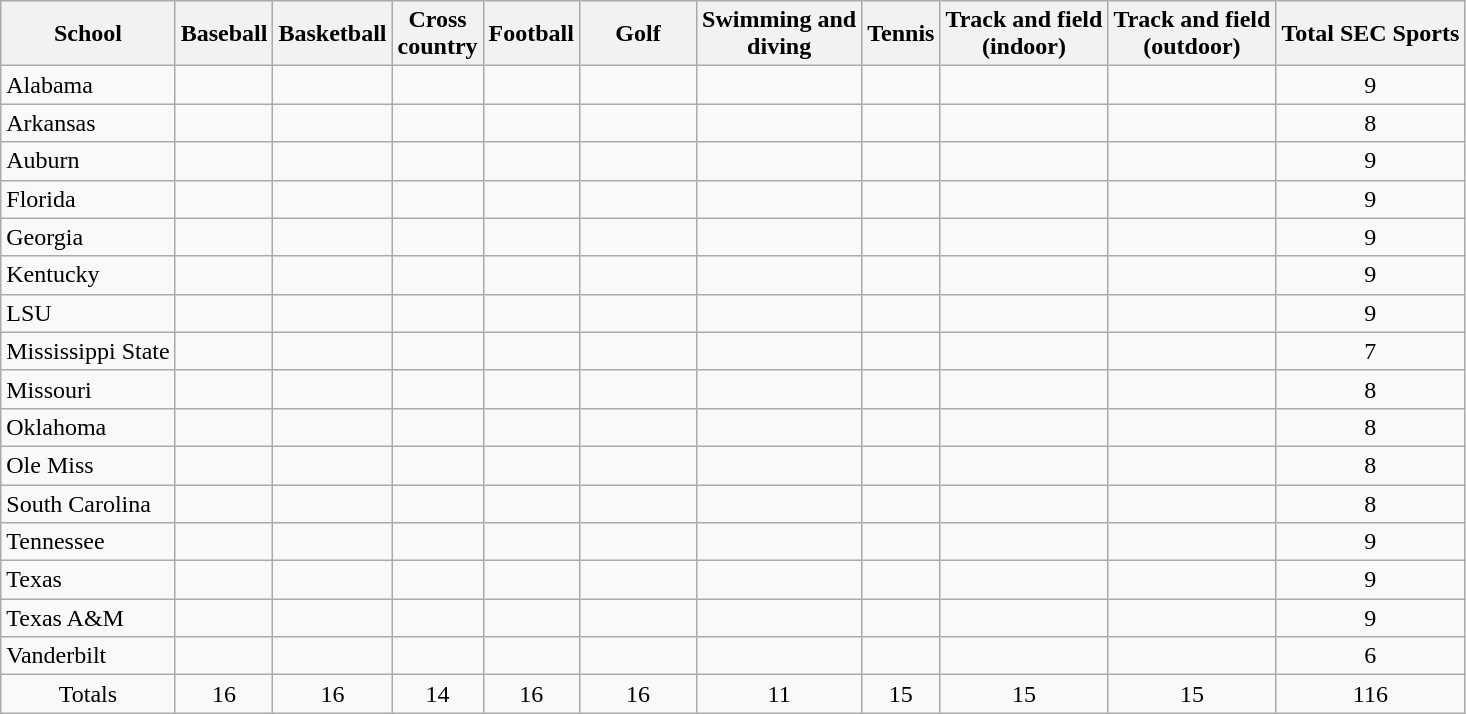<table class="wikitable" style="text-align: center">
<tr>
<th>School</th>
<th>Baseball</th>
<th>Basketball</th>
<th>Cross <br> country</th>
<th>Football</th>
<th width=8%>Golf</th>
<th>Swimming and<br>diving</th>
<th>Tennis</th>
<th>Track and field<br>(indoor)</th>
<th>Track and field<br>(outdoor)</th>
<th>Total SEC Sports</th>
</tr>
<tr>
<td align=left>Alabama</td>
<td></td>
<td></td>
<td></td>
<td></td>
<td></td>
<td></td>
<td></td>
<td></td>
<td></td>
<td>9</td>
</tr>
<tr>
<td align=left>Arkansas</td>
<td></td>
<td></td>
<td></td>
<td></td>
<td></td>
<td></td>
<td></td>
<td></td>
<td></td>
<td>8</td>
</tr>
<tr>
<td align=left>Auburn</td>
<td></td>
<td></td>
<td></td>
<td></td>
<td></td>
<td></td>
<td></td>
<td></td>
<td></td>
<td>9</td>
</tr>
<tr>
<td align=left>Florida</td>
<td></td>
<td></td>
<td></td>
<td></td>
<td></td>
<td></td>
<td></td>
<td></td>
<td></td>
<td>9</td>
</tr>
<tr>
<td align=left>Georgia</td>
<td></td>
<td></td>
<td></td>
<td></td>
<td></td>
<td></td>
<td></td>
<td></td>
<td></td>
<td>9</td>
</tr>
<tr>
<td align=left>Kentucky</td>
<td></td>
<td></td>
<td></td>
<td></td>
<td></td>
<td></td>
<td></td>
<td></td>
<td></td>
<td>9</td>
</tr>
<tr>
<td align=left>LSU</td>
<td></td>
<td></td>
<td></td>
<td></td>
<td></td>
<td></td>
<td></td>
<td></td>
<td></td>
<td>9</td>
</tr>
<tr>
<td align=left>Mississippi State</td>
<td></td>
<td></td>
<td></td>
<td></td>
<td></td>
<td></td>
<td></td>
<td></td>
<td></td>
<td>7</td>
</tr>
<tr>
<td align=left>Missouri</td>
<td></td>
<td></td>
<td></td>
<td></td>
<td></td>
<td></td>
<td></td>
<td></td>
<td></td>
<td>8</td>
</tr>
<tr>
<td align=left>Oklahoma</td>
<td></td>
<td></td>
<td></td>
<td></td>
<td></td>
<td></td>
<td></td>
<td></td>
<td></td>
<td>8</td>
</tr>
<tr>
<td align=left>Ole Miss</td>
<td></td>
<td></td>
<td></td>
<td></td>
<td></td>
<td></td>
<td></td>
<td></td>
<td></td>
<td>8</td>
</tr>
<tr>
<td align=left>South Carolina</td>
<td></td>
<td></td>
<td></td>
<td></td>
<td></td>
<td></td>
<td></td>
<td></td>
<td></td>
<td>8</td>
</tr>
<tr>
<td align=left>Tennessee</td>
<td></td>
<td></td>
<td></td>
<td></td>
<td></td>
<td></td>
<td></td>
<td></td>
<td></td>
<td>9</td>
</tr>
<tr>
<td align=left>Texas</td>
<td></td>
<td></td>
<td></td>
<td></td>
<td></td>
<td></td>
<td></td>
<td></td>
<td></td>
<td>9</td>
</tr>
<tr>
<td align=left>Texas A&M</td>
<td></td>
<td></td>
<td></td>
<td></td>
<td></td>
<td></td>
<td></td>
<td></td>
<td></td>
<td>9</td>
</tr>
<tr>
<td align=left>Vanderbilt</td>
<td></td>
<td></td>
<td></td>
<td></td>
<td></td>
<td></td>
<td></td>
<td></td>
<td></td>
<td>6</td>
</tr>
<tr>
<td>Totals</td>
<td>16</td>
<td>16</td>
<td>14</td>
<td>16</td>
<td>16</td>
<td>11</td>
<td>15</td>
<td>15</td>
<td>15</td>
<td>116</td>
</tr>
</table>
